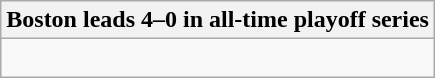<table class="wikitable collapsible collapsed">
<tr>
<th>Boston leads 4–0 in all-time playoff series</th>
</tr>
<tr>
<td><br>


</td>
</tr>
</table>
